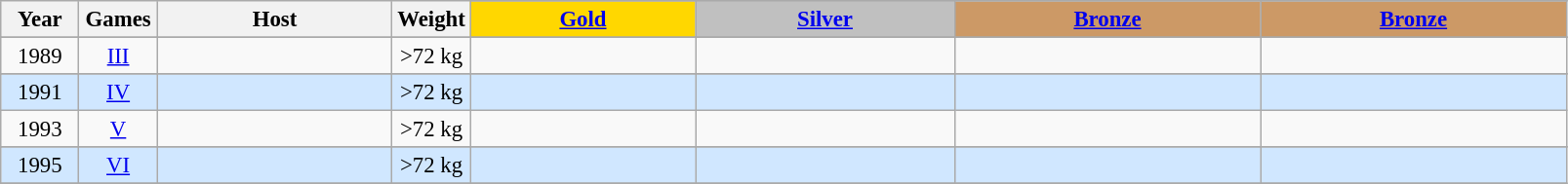<table class="wikitable" style="text-align: center; font-size:95%;">
<tr>
<th rowspan="2" style="width:5%;">Year</th>
<th rowspan="2" style="width:5%;">Games</th>
<th rowspan="2" style="width:15%;">Host</th>
<th rowspan="2" style="width:5%;">Weight</th>
</tr>
<tr>
<th style="background-color: gold"><a href='#'>Gold</a></th>
<th style="background-color: silver"><a href='#'>Silver</a></th>
<th style="background-color: #CC9966"><a href='#'>Bronze</a></th>
<th style="background-color: #CC9966"><a href='#'>Bronze</a></th>
</tr>
<tr>
</tr>
<tr>
<td>1989</td>
<td align=center><a href='#'>III</a></td>
<td align="left"></td>
<td>>72 kg</td>
<td align="left"></td>
<td align="left"></td>
<td></td>
<td></td>
</tr>
<tr>
</tr>
<tr style="text-align:center; background:#d0e7ff;">
<td>1991</td>
<td align=center><a href='#'>IV</a></td>
<td align="left"></td>
<td>>72 kg</td>
<td align="left"></td>
<td align="left"></td>
<td align="left"></td>
<td></td>
</tr>
<tr>
<td>1993</td>
<td align=center><a href='#'>V</a></td>
<td align="left"></td>
<td>>72 kg</td>
<td align="left"></td>
<td align="left"></td>
<td align="left"></td>
<td></td>
</tr>
<tr>
</tr>
<tr style="text-align:center; background:#d0e7ff;">
<td>1995</td>
<td align=center><a href='#'>VI</a></td>
<td align="left"></td>
<td>>72 kg</td>
<td align="left"></td>
<td align="left"></td>
<td align="left"></td>
<td></td>
</tr>
<tr>
</tr>
</table>
